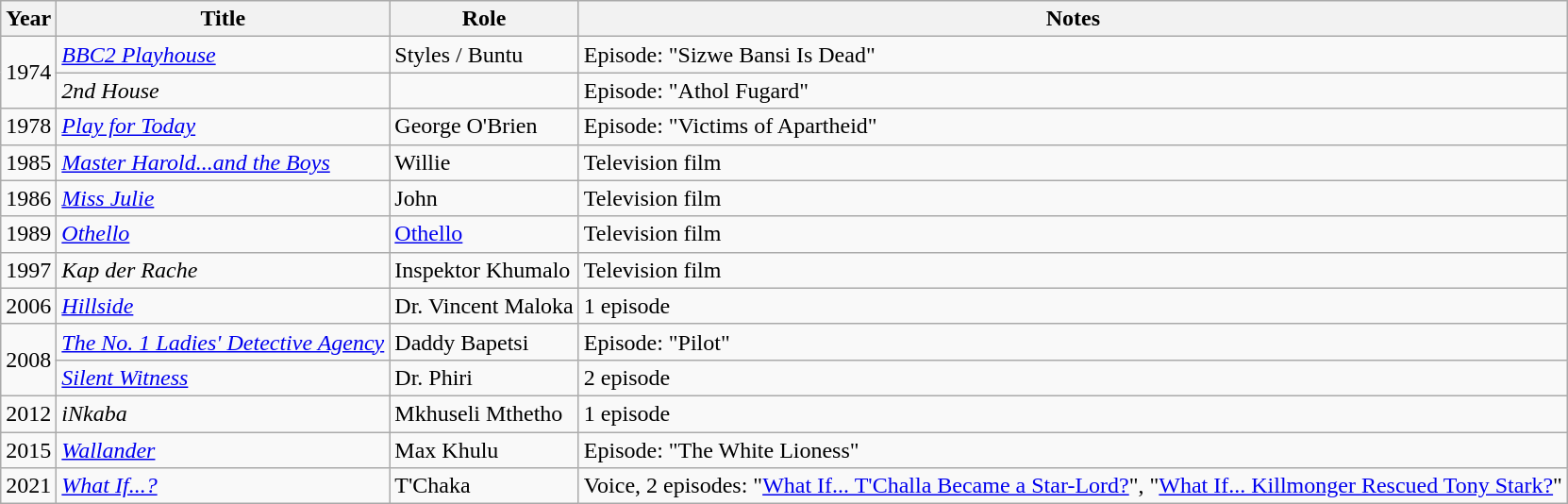<table class = "wikitable sortable">
<tr>
<th>Year</th>
<th>Title</th>
<th>Role</th>
<th>Notes</th>
</tr>
<tr>
<td rowspan=2>1974</td>
<td><em><a href='#'>BBC2 Playhouse</a></em></td>
<td>Styles / Buntu</td>
<td>Episode: "Sizwe Bansi Is Dead"</td>
</tr>
<tr>
<td><em>2nd House</em></td>
<td></td>
<td>Episode: "Athol Fugard"</td>
</tr>
<tr>
<td>1978</td>
<td><em><a href='#'>Play for Today</a></em></td>
<td>George O'Brien</td>
<td>Episode: "Victims of Apartheid"</td>
</tr>
<tr>
<td>1985</td>
<td><em><a href='#'>Master Harold...and the Boys</a></em></td>
<td>Willie</td>
<td>Television film</td>
</tr>
<tr>
<td>1986</td>
<td><em><a href='#'>Miss Julie</a></em></td>
<td>John</td>
<td>Television film</td>
</tr>
<tr>
<td>1989</td>
<td><em><a href='#'>Othello</a></em></td>
<td><a href='#'>Othello</a></td>
<td>Television film</td>
</tr>
<tr>
<td>1997</td>
<td><em>Kap der Rache</em></td>
<td>Inspektor Khumalo</td>
<td>Television film</td>
</tr>
<tr>
<td>2006</td>
<td><em><a href='#'>Hillside</a></em></td>
<td>Dr. Vincent Maloka</td>
<td>1 episode</td>
</tr>
<tr>
<td rowspan=2>2008</td>
<td><em><a href='#'>The No. 1 Ladies' Detective Agency</a></em></td>
<td>Daddy Bapetsi</td>
<td>Episode: "Pilot"</td>
</tr>
<tr>
<td><em><a href='#'>Silent Witness</a></em></td>
<td>Dr. Phiri</td>
<td>2 episode</td>
</tr>
<tr>
<td>2012</td>
<td><em>iNkaba</em></td>
<td>Mkhuseli Mthetho</td>
<td>1 episode</td>
</tr>
<tr>
<td>2015</td>
<td><em><a href='#'>Wallander</a></em></td>
<td>Max Khulu</td>
<td>Episode: "The White Lioness"</td>
</tr>
<tr>
<td>2021</td>
<td><em><a href='#'>What If...?</a></em></td>
<td>T'Chaka</td>
<td>Voice, 2 episodes: "<a href='#'>What If... T'Challa Became a Star-Lord?</a>", "<a href='#'>What If... Killmonger Rescued Tony Stark?</a>"</td>
</tr>
</table>
